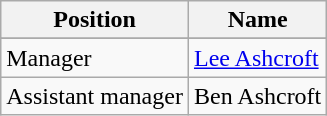<table class="wikitable">
<tr>
<th>Position</th>
<th>Name</th>
</tr>
<tr>
</tr>
<tr>
<td>Manager</td>
<td> <a href='#'>Lee Ashcroft</a></td>
</tr>
<tr>
<td>Assistant manager</td>
<td> Ben Ashcroft</td>
</tr>
</table>
